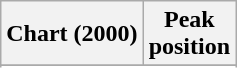<table class="wikitable sortable plainrowheaders">
<tr>
<th>Chart (2000)</th>
<th>Peak<br>position</th>
</tr>
<tr>
</tr>
<tr>
</tr>
<tr>
</tr>
<tr>
</tr>
<tr>
</tr>
<tr>
</tr>
<tr>
</tr>
<tr>
</tr>
<tr>
</tr>
<tr>
</tr>
</table>
